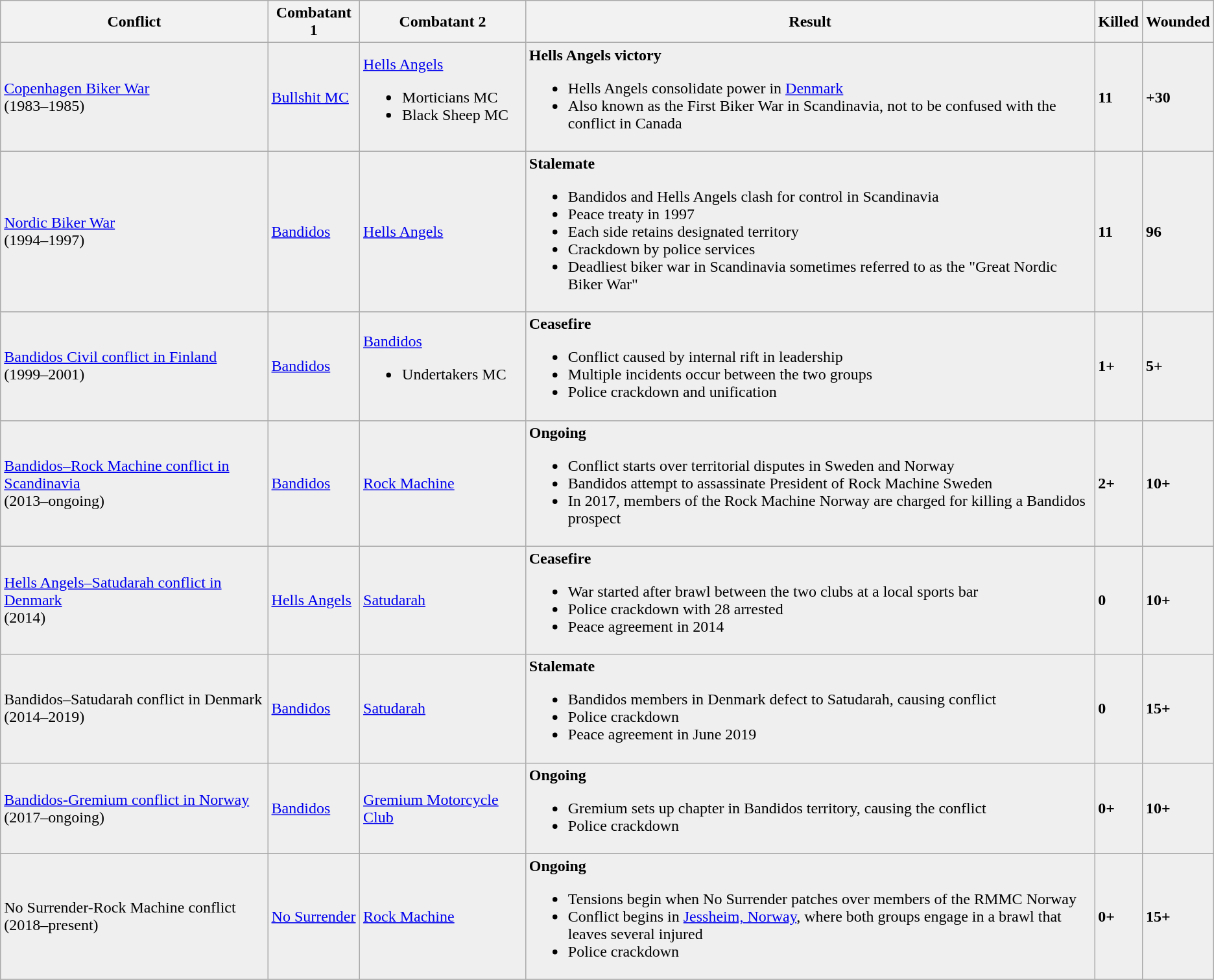<table class="wikitable" style="background:#efefef;">
<tr>
<th>Conflict</th>
<th>Combatant 1</th>
<th>Combatant 2</th>
<th>Result</th>
<th>Killed</th>
<th>Wounded</th>
</tr>
<tr>
<td><a href='#'>Copenhagen Biker War</a><br>(1983–1985)</td>
<td><a href='#'>Bullshit MC</a></td>
<td><a href='#'>Hells Angels</a><br><ul><li>Morticians MC</li><li>Black Sheep MC</li></ul></td>
<td><strong>Hells Angels victory</strong><br><ul><li>Hells Angels consolidate power in <a href='#'>Denmark</a></li><li>Also known as the First Biker War in Scandinavia, not to be confused with the conflict in Canada</li></ul></td>
<td><strong>11</strong></td>
<td><strong>+30</strong></td>
</tr>
<tr>
<td><a href='#'>Nordic Biker War</a><br>(1994–1997)</td>
<td><a href='#'>Bandidos</a></td>
<td><a href='#'>Hells Angels</a></td>
<td><strong>Stalemate</strong><br><ul><li>Bandidos and Hells Angels clash for control in Scandinavia</li><li>Peace treaty in 1997</li><li>Each side retains designated territory</li><li>Crackdown by police services</li><li>Deadliest biker war in Scandinavia sometimes referred to as the "Great Nordic Biker War"</li></ul></td>
<td><strong>11</strong></td>
<td><strong>96</strong></td>
</tr>
<tr>
<td><a href='#'>Bandidos Civil conflict in Finland</a><br>(1999–2001)</td>
<td><a href='#'>Bandidos</a></td>
<td><a href='#'>Bandidos</a><br><ul><li>Undertakers MC</li></ul></td>
<td><strong>Ceasefire</strong><br><ul><li>Conflict caused by internal rift in leadership</li><li>Multiple incidents occur between the two groups</li><li>Police crackdown and unification</li></ul></td>
<td><strong>1+</strong></td>
<td><strong>5+</strong></td>
</tr>
<tr>
<td><a href='#'>Bandidos–Rock Machine conflict in Scandinavia</a><br>(2013–ongoing)</td>
<td><a href='#'>Bandidos</a></td>
<td><a href='#'>Rock Machine</a></td>
<td><strong>Ongoing</strong><br><ul><li>Conflict starts over territorial disputes in Sweden and Norway</li><li>Bandidos attempt to assassinate President of Rock Machine Sweden</li><li>In 2017, members of the Rock Machine Norway are charged for killing a Bandidos prospect</li></ul></td>
<td><strong>2+</strong></td>
<td><strong>10+</strong></td>
</tr>
<tr>
<td><a href='#'>Hells Angels–Satudarah conflict in Denmark</a><br>(2014)</td>
<td><a href='#'>Hells Angels</a></td>
<td><a href='#'>Satudarah</a></td>
<td><strong>Ceasefire</strong><br><ul><li>War started after brawl between the two clubs at a local sports bar</li><li>Police crackdown with 28 arrested</li><li>Peace agreement in 2014</li></ul></td>
<td><strong>0</strong></td>
<td><strong>10+</strong></td>
</tr>
<tr>
<td>Bandidos–Satudarah conflict in Denmark<br>(2014–2019)</td>
<td><a href='#'>Bandidos</a></td>
<td><a href='#'>Satudarah</a></td>
<td><strong>Stalemate</strong><br><ul><li>Bandidos members in Denmark defect to Satudarah, causing conflict</li><li>Police crackdown</li><li>Peace agreement in June 2019</li></ul></td>
<td><strong>0</strong></td>
<td><strong>15+</strong></td>
</tr>
<tr>
<td><a href='#'>Bandidos-Gremium conflict in Norway</a><br>(2017–ongoing)</td>
<td><a href='#'>Bandidos</a></td>
<td><a href='#'>Gremium Motorcycle Club</a></td>
<td><strong>Ongoing</strong><br><ul><li>Gremium sets up chapter in Bandidos territory, causing the conflict</li><li>Police crackdown</li></ul></td>
<td><strong>0+</strong></td>
<td><strong>10+</strong></td>
</tr>
<tr>
</tr>
<tr>
<td>No Surrender-Rock Machine conflict<br>(2018–present)</td>
<td><a href='#'>No Surrender</a></td>
<td><a href='#'>Rock Machine</a></td>
<td><strong>Ongoing</strong><br><ul><li>Tensions begin when No Surrender patches over members of the RMMC Norway</li><li>Conflict begins in <a href='#'>Jessheim, Norway</a>, where both groups engage in a brawl that leaves several injured</li><li>Police crackdown</li></ul></td>
<td><strong>0+</strong></td>
<td><strong>15+</strong></td>
</tr>
<tr>
</tr>
</table>
